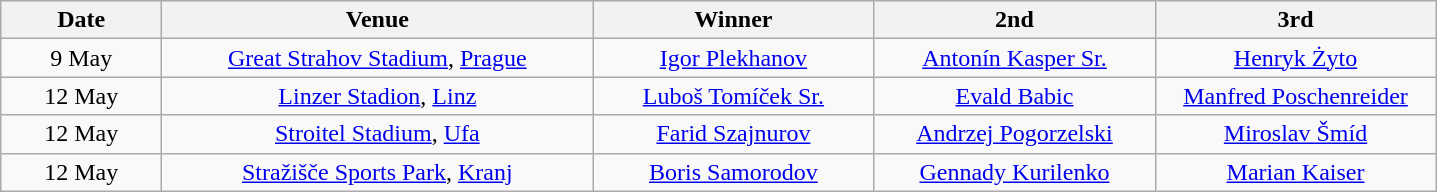<table class="wikitable" style="text-align:center">
<tr>
<th width=100>Date</th>
<th width=280>Venue</th>
<th width=180>Winner</th>
<th width=180>2nd</th>
<th width=180>3rd</th>
</tr>
<tr>
<td align=center>9 May</td>
<td> <a href='#'>Great Strahov Stadium</a>, <a href='#'>Prague</a></td>
<td> <a href='#'>Igor Plekhanov</a></td>
<td> <a href='#'>Antonín Kasper Sr.</a></td>
<td> <a href='#'>Henryk Żyto</a></td>
</tr>
<tr>
<td align=center>12 May</td>
<td> <a href='#'>Linzer Stadion</a>, <a href='#'>Linz</a></td>
<td> <a href='#'>Luboš Tomíček Sr.</a></td>
<td> <a href='#'>Evald Babic</a></td>
<td> <a href='#'>Manfred Poschenreider</a></td>
</tr>
<tr>
<td align=center>12 May</td>
<td> <a href='#'>Stroitel Stadium</a>, <a href='#'>Ufa</a></td>
<td> <a href='#'>Farid Szajnurov</a></td>
<td> <a href='#'>Andrzej Pogorzelski</a></td>
<td> <a href='#'>Miroslav Šmíd</a></td>
</tr>
<tr>
<td align=center>12 May</td>
<td> <a href='#'>Stražišče Sports Park</a>, <a href='#'>Kranj</a></td>
<td> <a href='#'>Boris Samorodov</a></td>
<td> <a href='#'>Gennady Kurilenko</a></td>
<td> <a href='#'>Marian Kaiser</a></td>
</tr>
</table>
